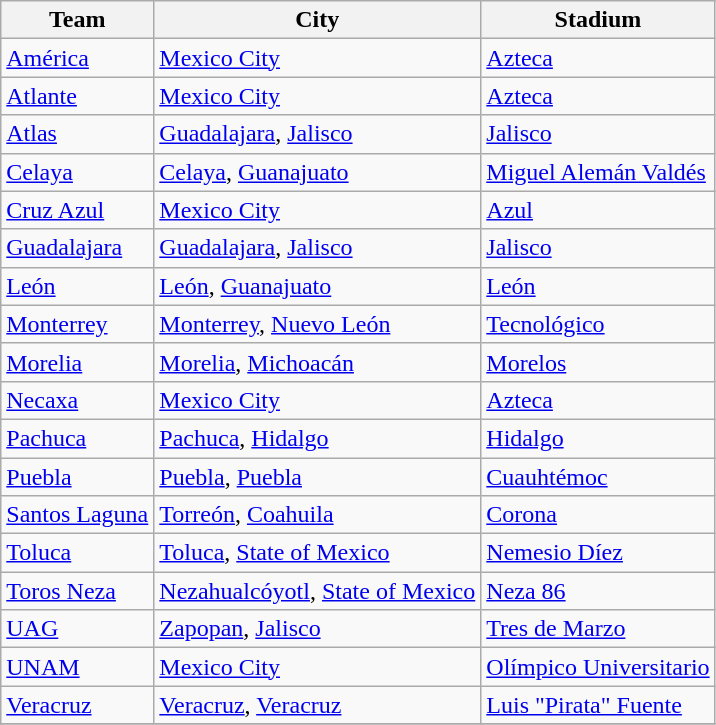<table class="wikitable sortable">
<tr>
<th>Team</th>
<th>City</th>
<th>Stadium</th>
</tr>
<tr>
<td><a href='#'>América</a></td>
<td><a href='#'>Mexico City</a></td>
<td><a href='#'>Azteca</a></td>
</tr>
<tr>
<td><a href='#'>Atlante</a></td>
<td><a href='#'>Mexico City</a></td>
<td><a href='#'>Azteca</a></td>
</tr>
<tr>
<td><a href='#'>Atlas</a></td>
<td><a href='#'>Guadalajara</a>, <a href='#'>Jalisco</a></td>
<td><a href='#'>Jalisco</a></td>
</tr>
<tr>
<td><a href='#'>Celaya</a></td>
<td><a href='#'>Celaya</a>, <a href='#'>Guanajuato</a></td>
<td><a href='#'>Miguel Alemán Valdés</a></td>
</tr>
<tr>
<td><a href='#'>Cruz Azul</a></td>
<td><a href='#'>Mexico City</a></td>
<td><a href='#'>Azul</a></td>
</tr>
<tr>
<td><a href='#'>Guadalajara</a></td>
<td><a href='#'>Guadalajara</a>, <a href='#'>Jalisco</a></td>
<td><a href='#'>Jalisco</a></td>
</tr>
<tr>
<td><a href='#'>León</a></td>
<td><a href='#'>León</a>, <a href='#'>Guanajuato</a></td>
<td><a href='#'>León</a></td>
</tr>
<tr>
<td><a href='#'>Monterrey</a></td>
<td><a href='#'>Monterrey</a>, <a href='#'>Nuevo León</a></td>
<td><a href='#'>Tecnológico</a></td>
</tr>
<tr>
<td><a href='#'>Morelia</a></td>
<td><a href='#'>Morelia</a>, <a href='#'>Michoacán</a></td>
<td><a href='#'>Morelos</a></td>
</tr>
<tr>
<td><a href='#'>Necaxa</a></td>
<td><a href='#'>Mexico City</a></td>
<td><a href='#'>Azteca</a></td>
</tr>
<tr>
<td><a href='#'>Pachuca</a></td>
<td><a href='#'>Pachuca</a>, <a href='#'>Hidalgo</a></td>
<td><a href='#'>Hidalgo</a></td>
</tr>
<tr>
<td><a href='#'>Puebla</a></td>
<td><a href='#'>Puebla</a>, <a href='#'>Puebla</a></td>
<td><a href='#'>Cuauhtémoc</a></td>
</tr>
<tr>
<td><a href='#'>Santos Laguna</a></td>
<td><a href='#'>Torreón</a>, <a href='#'>Coahuila</a></td>
<td><a href='#'>Corona</a></td>
</tr>
<tr>
<td><a href='#'>Toluca</a></td>
<td><a href='#'>Toluca</a>, <a href='#'>State of Mexico</a></td>
<td><a href='#'>Nemesio Díez</a></td>
</tr>
<tr>
<td><a href='#'>Toros Neza</a></td>
<td><a href='#'>Nezahualcóyotl</a>, <a href='#'>State of Mexico</a></td>
<td><a href='#'>Neza 86</a></td>
</tr>
<tr>
<td><a href='#'>UAG</a></td>
<td><a href='#'>Zapopan</a>, <a href='#'>Jalisco</a></td>
<td><a href='#'>Tres de Marzo</a></td>
</tr>
<tr>
<td><a href='#'>UNAM</a></td>
<td><a href='#'>Mexico City</a></td>
<td><a href='#'>Olímpico Universitario</a></td>
</tr>
<tr>
<td><a href='#'>Veracruz</a></td>
<td><a href='#'>Veracruz</a>, <a href='#'>Veracruz</a></td>
<td><a href='#'>Luis "Pirata" Fuente</a></td>
</tr>
<tr>
</tr>
</table>
